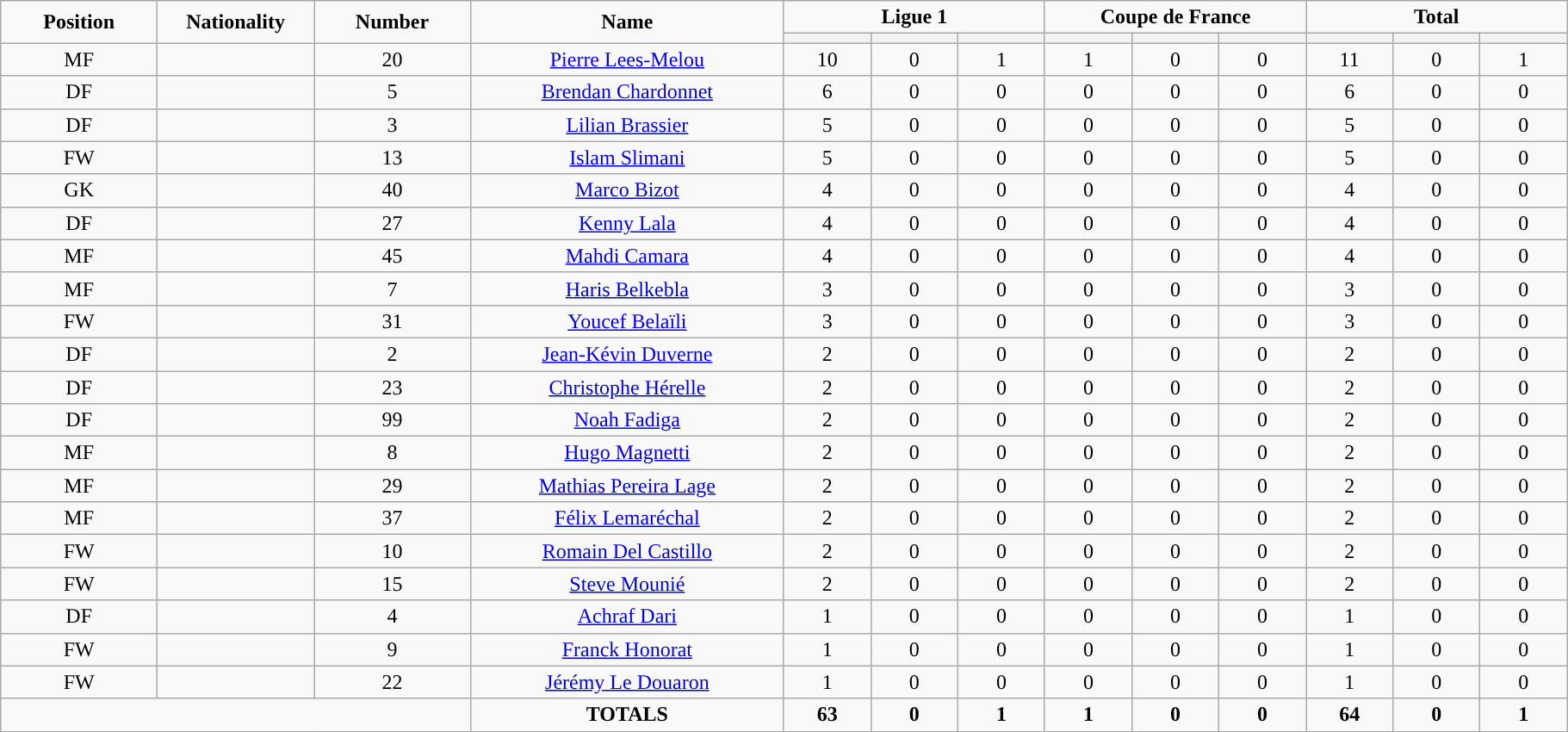<table class="wikitable" style="font-size: 100%; text-align: center;">
<tr>
<td rowspan="2" width="10%" align="center"><strong>Position</strong></td>
<td rowspan="2" width="10%" align="center"><strong>Nationality</strong></td>
<td rowspan="2" width="10%" align="center"><strong>Number</strong></td>
<td rowspan="2" width="20%" align="center"><strong>Name</strong></td>
<td colspan="3" align="center"><strong>Ligue 1</strong></td>
<td colspan="3" align="center"><strong>Coupe de France</strong></td>
<td colspan="3" align="center"><strong>Total</strong></td>
</tr>
<tr>
<th width=60 style="background:"></th>
<th width=60 style="background:"></th>
<th width=60 style="background:"></th>
<th width=60 style="background:"></th>
<th width=60 style="background:"></th>
<th width=60 style="background:"></th>
<th width=60 style="background:"></th>
<th width=60 style="background:"></th>
<th width=60 style="background:"></th>
</tr>
<tr>
<td>MF</td>
<td></td>
<td>20</td>
<td><a href='#'>Pierre Lees-Melou</a></td>
<td>10</td>
<td>0</td>
<td>1</td>
<td>1</td>
<td>0</td>
<td>0</td>
<td>11</td>
<td>0</td>
<td>1</td>
</tr>
<tr>
<td>DF</td>
<td></td>
<td>5</td>
<td><a href='#'>Brendan Chardonnet</a></td>
<td>6</td>
<td>0</td>
<td>0</td>
<td>0</td>
<td>0</td>
<td>0</td>
<td>6</td>
<td>0</td>
<td>0</td>
</tr>
<tr>
<td>DF</td>
<td></td>
<td>3</td>
<td><a href='#'>Lilian Brassier</a></td>
<td>5</td>
<td>0</td>
<td>0</td>
<td>0</td>
<td>0</td>
<td>0</td>
<td>5</td>
<td>0</td>
<td>0</td>
</tr>
<tr>
<td>FW</td>
<td></td>
<td>13</td>
<td><a href='#'>Islam Slimani</a></td>
<td>5</td>
<td>0</td>
<td>0</td>
<td>0</td>
<td>0</td>
<td>0</td>
<td>5</td>
<td>0</td>
<td>0</td>
</tr>
<tr>
<td>GK</td>
<td></td>
<td>40</td>
<td><a href='#'>Marco Bizot</a></td>
<td>4</td>
<td>0</td>
<td>0</td>
<td>0</td>
<td>0</td>
<td>0</td>
<td>4</td>
<td>0</td>
<td>0</td>
</tr>
<tr>
<td>DF</td>
<td></td>
<td>27</td>
<td><a href='#'>Kenny Lala</a></td>
<td>4</td>
<td>0</td>
<td>0</td>
<td>0</td>
<td>0</td>
<td>0</td>
<td>4</td>
<td>0</td>
<td>0</td>
</tr>
<tr>
<td>MF</td>
<td></td>
<td>45</td>
<td><a href='#'>Mahdi Camara</a></td>
<td>4</td>
<td>0</td>
<td>0</td>
<td>0</td>
<td>0</td>
<td>0</td>
<td>4</td>
<td>0</td>
<td>0</td>
</tr>
<tr>
<td>MF</td>
<td></td>
<td>7</td>
<td><a href='#'>Haris Belkebla</a></td>
<td>3</td>
<td>0</td>
<td>0</td>
<td>0</td>
<td>0</td>
<td>0</td>
<td>3</td>
<td>0</td>
<td>0</td>
</tr>
<tr>
<td>FW</td>
<td></td>
<td>31</td>
<td><a href='#'>Youcef Belaïli</a></td>
<td>3</td>
<td>0</td>
<td>0</td>
<td>0</td>
<td>0</td>
<td>0</td>
<td>3</td>
<td>0</td>
<td>0</td>
</tr>
<tr>
<td>DF</td>
<td></td>
<td>2</td>
<td><a href='#'>Jean-Kévin Duverne</a></td>
<td>2</td>
<td>0</td>
<td>0</td>
<td>0</td>
<td>0</td>
<td>0</td>
<td>2</td>
<td>0</td>
<td>0</td>
</tr>
<tr>
<td>DF</td>
<td></td>
<td>23</td>
<td><a href='#'>Christophe Hérelle</a></td>
<td>2</td>
<td>0</td>
<td>0</td>
<td>0</td>
<td>0</td>
<td>0</td>
<td>2</td>
<td>0</td>
<td>0</td>
</tr>
<tr>
<td>DF</td>
<td></td>
<td>99</td>
<td><a href='#'>Noah Fadiga</a></td>
<td>2</td>
<td>0</td>
<td>0</td>
<td>0</td>
<td>0</td>
<td>0</td>
<td>2</td>
<td>0</td>
<td>0</td>
</tr>
<tr>
<td>MF</td>
<td></td>
<td>8</td>
<td><a href='#'>Hugo Magnetti</a></td>
<td>2</td>
<td>0</td>
<td>0</td>
<td>0</td>
<td>0</td>
<td>0</td>
<td>2</td>
<td>0</td>
<td>0</td>
</tr>
<tr>
<td>MF</td>
<td></td>
<td>29</td>
<td><a href='#'>Mathias Pereira Lage</a></td>
<td>2</td>
<td>0</td>
<td>0</td>
<td>0</td>
<td>0</td>
<td>0</td>
<td>2</td>
<td>0</td>
<td>0</td>
</tr>
<tr>
<td>MF</td>
<td></td>
<td>37</td>
<td><a href='#'>Félix Lemaréchal</a></td>
<td>2</td>
<td>0</td>
<td>0</td>
<td>0</td>
<td>0</td>
<td>0</td>
<td>2</td>
<td>0</td>
<td>0</td>
</tr>
<tr>
<td>FW</td>
<td></td>
<td>10</td>
<td><a href='#'>Romain Del Castillo</a></td>
<td>2</td>
<td>0</td>
<td>0</td>
<td>0</td>
<td>0</td>
<td>0</td>
<td>2</td>
<td>0</td>
<td>0</td>
</tr>
<tr>
<td>FW</td>
<td></td>
<td>15</td>
<td><a href='#'>Steve Mounié</a></td>
<td>2</td>
<td>0</td>
<td>0</td>
<td>0</td>
<td>0</td>
<td>0</td>
<td>2</td>
<td>0</td>
<td>0</td>
</tr>
<tr>
<td>DF</td>
<td></td>
<td>4</td>
<td><a href='#'>Achraf Dari</a></td>
<td>1</td>
<td>0</td>
<td>0</td>
<td>0</td>
<td>0</td>
<td>0</td>
<td>1</td>
<td>0</td>
<td>0</td>
</tr>
<tr>
<td>FW</td>
<td></td>
<td>9</td>
<td><a href='#'>Franck Honorat</a></td>
<td>1</td>
<td>0</td>
<td>0</td>
<td>0</td>
<td>0</td>
<td>0</td>
<td>1</td>
<td>0</td>
<td>0</td>
</tr>
<tr>
<td>FW</td>
<td></td>
<td>22</td>
<td><a href='#'>Jérémy Le Douaron</a></td>
<td>1</td>
<td>0</td>
<td>0</td>
<td>0</td>
<td>0</td>
<td>0</td>
<td>1</td>
<td>0</td>
<td>0</td>
</tr>
<tr>
<td colspan="3"></td>
<td><strong>TOTALS</strong></td>
<td><strong>63</strong></td>
<td><strong>0</strong></td>
<td><strong>1</strong></td>
<td><strong>1</strong></td>
<td><strong>0</strong></td>
<td><strong>0</strong></td>
<td><strong>64</strong></td>
<td><strong>0</strong></td>
<td><strong>1</strong></td>
</tr>
</table>
